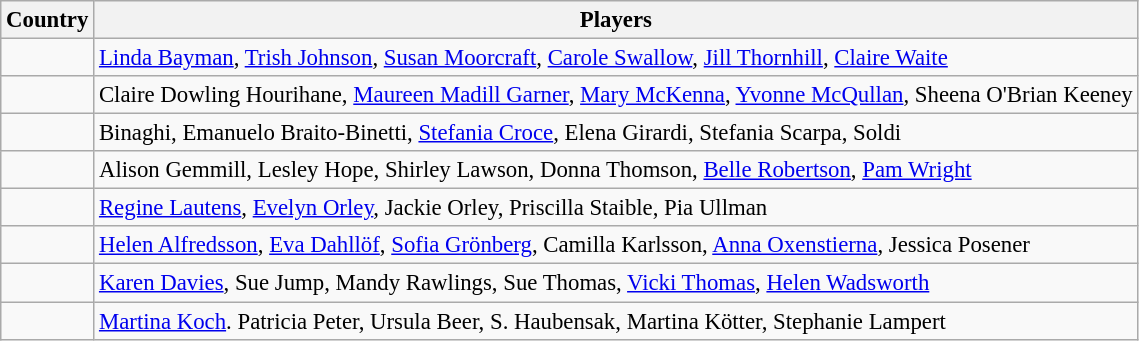<table class="wikitable" style="font-size:95%;">
<tr>
<th>Country</th>
<th>Players</th>
</tr>
<tr>
<td></td>
<td><a href='#'>Linda Bayman</a>, <a href='#'>Trish Johnson</a>, <a href='#'>Susan Moorcraft</a>, <a href='#'>Carole Swallow</a>, <a href='#'>Jill Thornhill</a>, <a href='#'>Claire Waite</a></td>
</tr>
<tr>
<td></td>
<td>Claire Dowling Hourihane, <a href='#'>Maureen Madill Garner</a>, <a href='#'>Mary McKenna</a>, <a href='#'>Yvonne McQullan</a>, Sheena O'Brian Keeney</td>
</tr>
<tr>
<td></td>
<td>Binaghi, Emanuelo Braito-Binetti, <a href='#'>Stefania Croce</a>, Elena Girardi, Stefania Scarpa, Soldi</td>
</tr>
<tr>
<td></td>
<td>Alison Gemmill, Lesley Hope, Shirley Lawson, Donna Thomson, <a href='#'>Belle Robertson</a>, <a href='#'>Pam Wright</a></td>
</tr>
<tr>
<td></td>
<td><a href='#'>Regine Lautens</a>, <a href='#'>Evelyn Orley</a>, Jackie Orley, Priscilla Staible, Pia Ullman</td>
</tr>
<tr>
<td></td>
<td><a href='#'>Helen Alfredsson</a>, <a href='#'>Eva Dahllöf</a>, <a href='#'>Sofia Grönberg</a>, Camilla Karlsson, <a href='#'>Anna Oxenstierna</a>, Jessica Posener</td>
</tr>
<tr>
<td></td>
<td><a href='#'>Karen Davies</a>, Sue Jump, Mandy Rawlings, Sue Thomas, <a href='#'>Vicki Thomas</a>, <a href='#'>Helen Wadsworth</a></td>
</tr>
<tr>
<td></td>
<td><a href='#'>Martina Koch</a>. Patricia Peter, Ursula Beer, S. Haubensak, Martina Kötter, Stephanie Lampert</td>
</tr>
</table>
